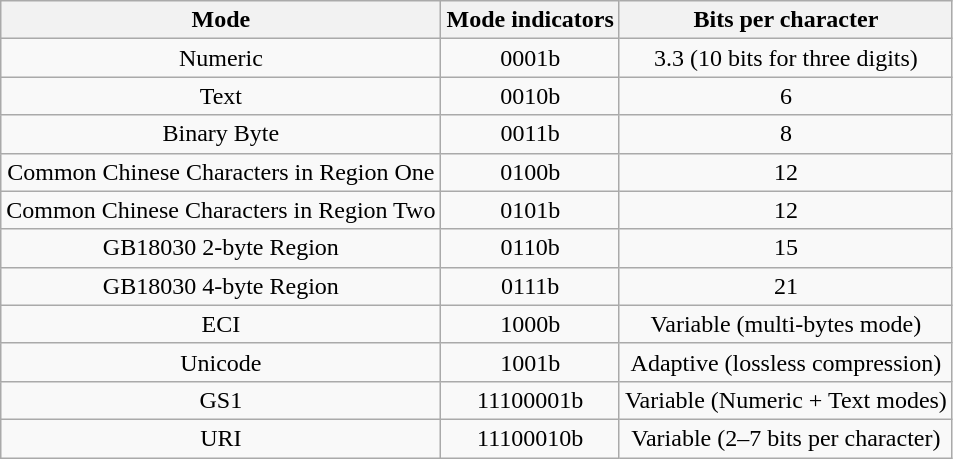<table class="wikitable" border="1" style="text-align:center">
<tr>
<th>Mode</th>
<th>Mode indicators</th>
<th>Bits per character</th>
</tr>
<tr>
<td>Numeric</td>
<td>0001b</td>
<td>3.3 (10 bits for three digits)</td>
</tr>
<tr>
<td>Text</td>
<td>0010b</td>
<td>6</td>
</tr>
<tr>
<td>Binary Byte</td>
<td>0011b</td>
<td>8</td>
</tr>
<tr>
<td>Common Chinese Characters in Region One</td>
<td>0100b</td>
<td>12</td>
</tr>
<tr>
<td>Common Chinese Characters in Region Two</td>
<td>0101b</td>
<td>12</td>
</tr>
<tr>
<td>GB18030 2-byte Region</td>
<td>0110b</td>
<td>15</td>
</tr>
<tr>
<td>GB18030 4-byte Region</td>
<td>0111b</td>
<td>21</td>
</tr>
<tr>
<td>ECI</td>
<td>1000b</td>
<td>Variable (multi-bytes mode)</td>
</tr>
<tr>
<td>Unicode</td>
<td>1001b</td>
<td>Adaptive (lossless compression)</td>
</tr>
<tr>
<td>GS1</td>
<td>11100001b</td>
<td>Variable (Numeric + Text modes)</td>
</tr>
<tr>
<td>URI</td>
<td>11100010b</td>
<td>Variable (2–7 bits per character)</td>
</tr>
</table>
